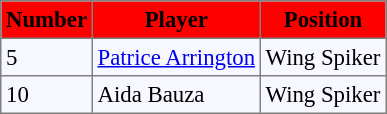<table bgcolor="#f7f8ff" cellpadding="3" cellspacing="0" border="1" style="font-size: 95%; border: gray solid 1px; border-collapse: collapse;">
<tr bgcolor="#ff0000">
<td align=center><strong>Number</strong></td>
<td align=center><strong>Player</strong></td>
<td align=center><strong>Position</strong></td>
</tr>
<tr align="left">
<td>5</td>
<td> <a href='#'>Patrice Arrington</a></td>
<td>Wing Spiker</td>
</tr>
<tr align="left">
<td>10</td>
<td> Aida Bauza</td>
<td>Wing Spiker</td>
</tr>
</table>
